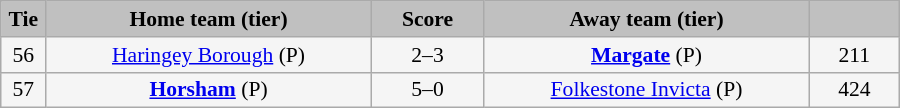<table class="wikitable" style="width: 600px; background:WhiteSmoke; text-align:center; font-size:90%">
<tr>
<td scope="col" style="width:  5.00%; background:silver;"><strong>Tie</strong></td>
<td scope="col" style="width: 36.25%; background:silver;"><strong>Home team (tier)</strong></td>
<td scope="col" style="width: 12.50%; background:silver;"><strong>Score</strong></td>
<td scope="col" style="width: 36.25%; background:silver;"><strong>Away team (tier)</strong></td>
<td scope="col" style="width: 10.00%; background:silver;"><strong></strong></td>
</tr>
<tr>
<td>56</td>
<td><a href='#'>Haringey Borough</a> (P)</td>
<td>2–3</td>
<td><strong><a href='#'>Margate</a></strong> (P)</td>
<td>211</td>
</tr>
<tr>
<td>57</td>
<td><strong><a href='#'>Horsham</a></strong> (P)</td>
<td>5–0</td>
<td><a href='#'>Folkestone Invicta</a> (P)</td>
<td>424</td>
</tr>
</table>
